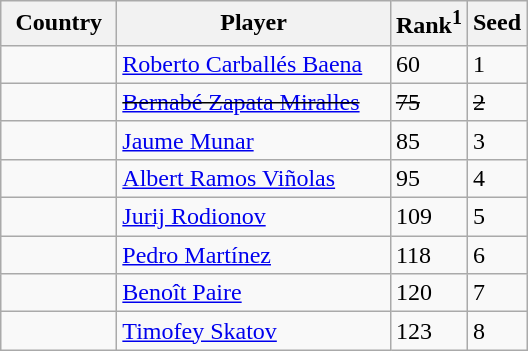<table class="sortable wikitable">
<tr>
<th width="70">Country</th>
<th width="175">Player</th>
<th>Rank<sup>1</sup></th>
<th>Seed</th>
</tr>
<tr>
<td></td>
<td><a href='#'>Roberto Carballés Baena</a></td>
<td>60</td>
<td>1</td>
</tr>
<tr>
<td><s></s></td>
<td><s><a href='#'>Bernabé Zapata Miralles</a></s></td>
<td><s>75</s></td>
<td><s>2</s></td>
</tr>
<tr>
<td></td>
<td><a href='#'>Jaume Munar</a></td>
<td>85</td>
<td>3</td>
</tr>
<tr>
<td></td>
<td><a href='#'>Albert Ramos Viñolas</a></td>
<td>95</td>
<td>4</td>
</tr>
<tr>
<td></td>
<td><a href='#'>Jurij Rodionov</a></td>
<td>109</td>
<td>5</td>
</tr>
<tr>
<td></td>
<td><a href='#'>Pedro Martínez</a></td>
<td>118</td>
<td>6</td>
</tr>
<tr>
<td></td>
<td><a href='#'>Benoît Paire</a></td>
<td>120</td>
<td>7</td>
</tr>
<tr>
<td></td>
<td><a href='#'>Timofey Skatov</a></td>
<td>123</td>
<td>8</td>
</tr>
</table>
